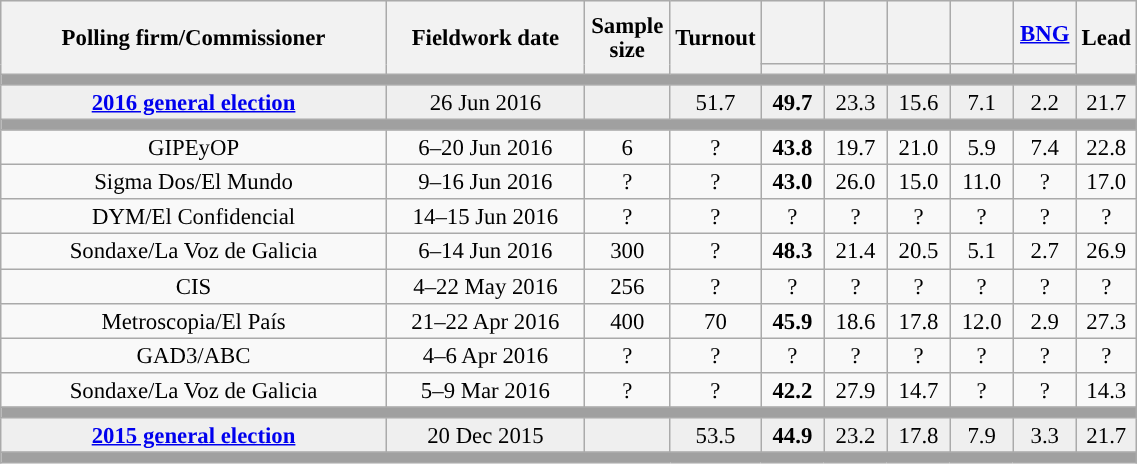<table class="wikitable collapsible collapsed" style="text-align:center; font-size:95%; line-height:16px;">
<tr style="height:42px; background-color:#E9E9E9">
<th style="width:250px;" rowspan="2">Polling firm/Commissioner</th>
<th style="width:125px;" rowspan="2">Fieldwork date</th>
<th style="width:50px;" rowspan="2">Sample size</th>
<th style="width:45px;" rowspan="2">Turnout</th>
<th style="width:35px;"></th>
<th style="width:35px;"></th>
<th style="width:35px;"></th>
<th style="width:35px;"></th>
<th style="width:35px;"><a href='#'>BNG</a></th>
<th style="width:30px;" rowspan="2">Lead</th>
</tr>
<tr>
<th style="color:inherit;background:"></th>
<th style="color:inherit;background:"></th>
<th style="color:inherit;background:"></th>
<th style="color:inherit;background:"></th>
<th style="color:inherit;background:"></th>
</tr>
<tr>
<td colspan="10" style="background:#A0A0A0"></td>
</tr>
<tr style="background:#EFEFEF;">
<td><strong><a href='#'>2016 general election</a></strong></td>
<td>26 Jun 2016</td>
<td></td>
<td>51.7</td>
<td><strong>49.7</strong><br></td>
<td>23.3<br></td>
<td>15.6<br></td>
<td>7.1<br></td>
<td>2.2<br></td>
<td style="background:">21.7</td>
</tr>
<tr>
<td colspan="10" style="background:#A0A0A0"></td>
</tr>
<tr>
<td>GIPEyOP</td>
<td>6–20 Jun 2016</td>
<td>6</td>
<td>?</td>
<td><strong>43.8</strong><br></td>
<td>19.7<br></td>
<td>21.0<br></td>
<td>5.9<br></td>
<td>7.4<br></td>
<td style="background:">22.8</td>
</tr>
<tr>
<td>Sigma Dos/El Mundo</td>
<td>9–16 Jun 2016</td>
<td>?</td>
<td>?</td>
<td><strong>43.0</strong><br></td>
<td>26.0<br></td>
<td>15.0<br></td>
<td>11.0<br></td>
<td>?<br></td>
<td style="background:">17.0</td>
</tr>
<tr>
<td>DYM/El Confidencial</td>
<td>14–15 Jun 2016</td>
<td>?</td>
<td>?</td>
<td>?<br></td>
<td>?<br></td>
<td>?<br></td>
<td>?<br></td>
<td>?<br></td>
<td style="background:">?</td>
</tr>
<tr>
<td>Sondaxe/La Voz de Galicia</td>
<td>6–14 Jun 2016</td>
<td>300</td>
<td>?</td>
<td><strong>48.3</strong><br></td>
<td>21.4<br></td>
<td>20.5<br></td>
<td>5.1<br></td>
<td>2.7<br></td>
<td style="background:">26.9</td>
</tr>
<tr>
<td>CIS</td>
<td>4–22 May 2016</td>
<td>256</td>
<td>?</td>
<td>?<br></td>
<td>?<br></td>
<td>?<br></td>
<td>?<br></td>
<td>?<br></td>
<td style="background:">?</td>
</tr>
<tr>
<td>Metroscopia/El País</td>
<td>21–22 Apr 2016</td>
<td>400</td>
<td>70</td>
<td><strong>45.9</strong><br></td>
<td>18.6<br></td>
<td>17.8<br></td>
<td>12.0<br></td>
<td>2.9<br></td>
<td style="background:">27.3</td>
</tr>
<tr>
<td>GAD3/ABC</td>
<td>4–6 Apr 2016</td>
<td>?</td>
<td>?</td>
<td>?<br></td>
<td>?<br></td>
<td>?<br></td>
<td>?<br></td>
<td>?<br></td>
<td style="background:">?</td>
</tr>
<tr>
<td>Sondaxe/La Voz de Galicia</td>
<td>5–9 Mar 2016</td>
<td>?</td>
<td>?</td>
<td><strong>42.2</strong><br></td>
<td>27.9<br></td>
<td>14.7<br></td>
<td>?<br></td>
<td>?<br></td>
<td style="background:">14.3</td>
</tr>
<tr>
<td colspan="10" style="background:#A0A0A0"></td>
</tr>
<tr style="background:#EFEFEF;">
<td><strong><a href='#'>2015 general election</a></strong></td>
<td>20 Dec 2015</td>
<td></td>
<td>53.5</td>
<td><strong>44.9</strong><br></td>
<td>23.2<br></td>
<td>17.8<br></td>
<td>7.9<br></td>
<td>3.3<br></td>
<td style="background:">21.7</td>
</tr>
<tr>
<td colspan="10" style="background:#A0A0A0"></td>
</tr>
</table>
